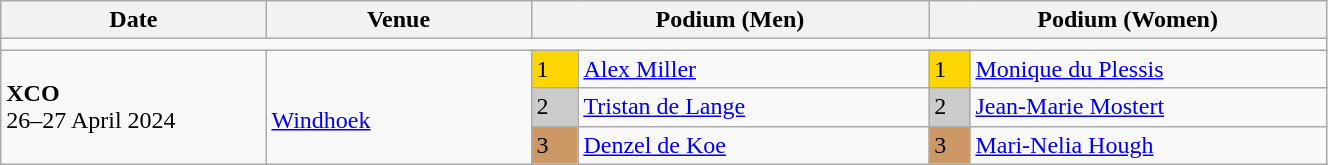<table class="wikitable" width=70%>
<tr>
<th>Date</th>
<th width=20%>Venue</th>
<th colspan=2 width=30%>Podium (Men)</th>
<th colspan=2 width=30%>Podium (Women)</th>
</tr>
<tr>
<td colspan=6></td>
</tr>
<tr>
<td rowspan=3><strong>XCO</strong> <br> 26–27 April 2024</td>
<td rowspan=3><br><a href='#'>Windhoek</a></td>
<td bgcolor=FFD700>1</td>
<td><a href='#'>Alex Miller</a></td>
<td bgcolor=FFD700>1</td>
<td><a href='#'>Monique du Plessis</a></td>
</tr>
<tr>
<td bgcolor=CCCCCC>2</td>
<td><a href='#'>Tristan de Lange</a></td>
<td bgcolor=CCCCCC>2</td>
<td><a href='#'>Jean-Marie Mostert</a></td>
</tr>
<tr>
<td bgcolor=CC9966>3</td>
<td><a href='#'>Denzel de Koe</a></td>
<td bgcolor=CC9966>3</td>
<td><a href='#'>Mari-Nelia Hough</a></td>
</tr>
</table>
